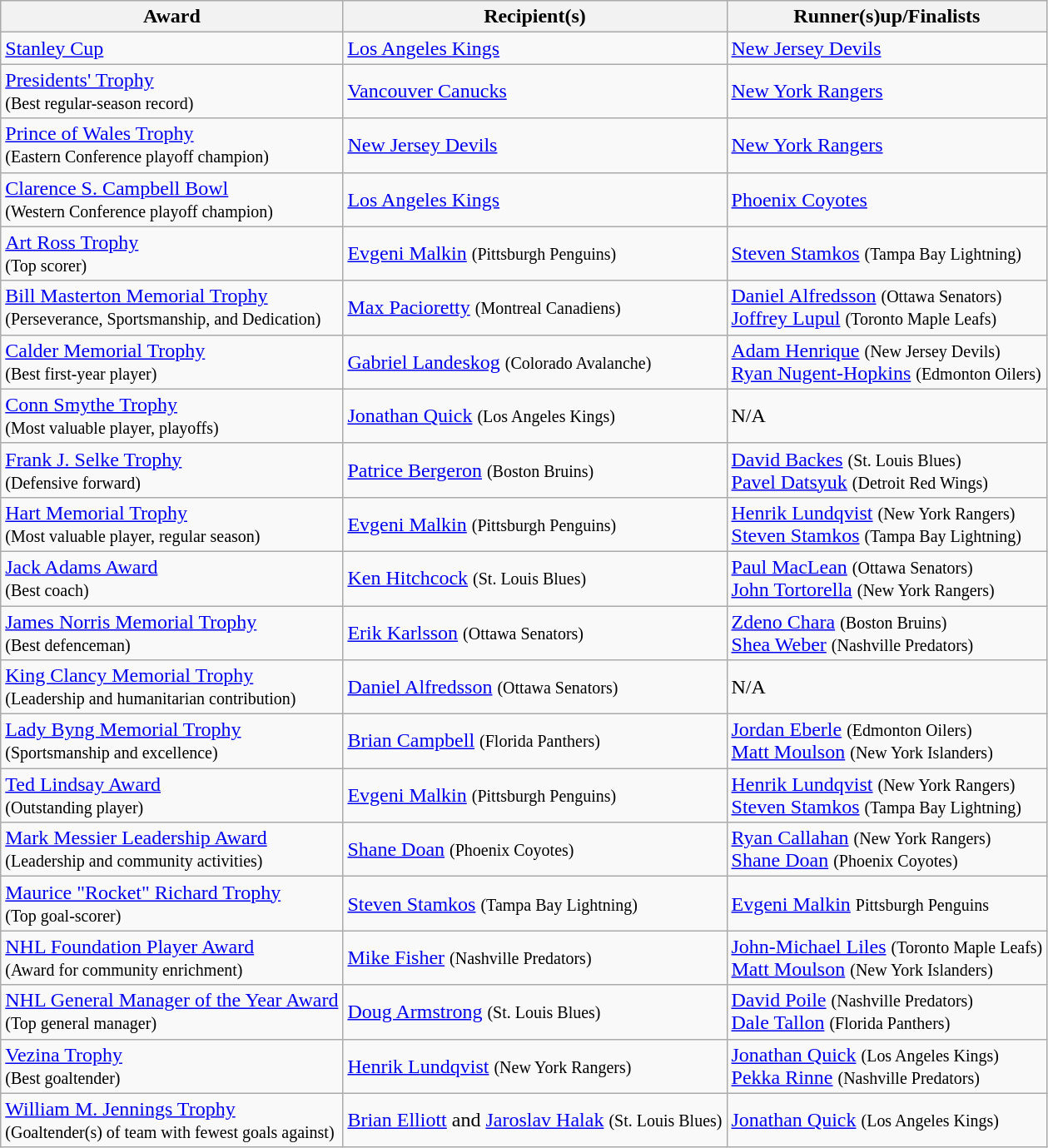<table class="wikitable">
<tr>
<th>Award</th>
<th>Recipient(s)</th>
<th>Runner(s)up/Finalists</th>
</tr>
<tr>
<td><a href='#'>Stanley Cup</a></td>
<td><a href='#'>Los Angeles Kings</a></td>
<td><a href='#'>New Jersey Devils</a></td>
</tr>
<tr>
<td><a href='#'>Presidents' Trophy</a><br><small>(Best regular-season record)</small></td>
<td><a href='#'>Vancouver Canucks</a></td>
<td><a href='#'>New York Rangers</a></td>
</tr>
<tr>
<td><a href='#'>Prince of Wales Trophy</a><br><small>(Eastern Conference playoff champion)</small></td>
<td><a href='#'>New Jersey Devils</a></td>
<td><a href='#'>New York Rangers</a></td>
</tr>
<tr>
<td><a href='#'>Clarence S. Campbell Bowl</a><br><small>(Western Conference playoff champion)</small></td>
<td><a href='#'>Los Angeles Kings</a></td>
<td><a href='#'>Phoenix Coyotes</a></td>
</tr>
<tr>
<td><a href='#'>Art Ross Trophy</a><br><small>(Top scorer)</small></td>
<td><a href='#'>Evgeni Malkin</a> <small>(Pittsburgh Penguins)</small></td>
<td><a href='#'>Steven Stamkos</a> <small>(Tampa Bay Lightning)</small></td>
</tr>
<tr>
<td><a href='#'>Bill Masterton Memorial Trophy</a><br><small>(Perseverance, Sportsmanship, and Dedication)</small></td>
<td><a href='#'>Max Pacioretty</a> <small>(Montreal Canadiens)</small></td>
<td><a href='#'>Daniel Alfredsson</a> <small>(Ottawa Senators)</small><br><a href='#'>Joffrey Lupul</a> <small>(Toronto Maple Leafs)</small><br></td>
</tr>
<tr>
<td><a href='#'>Calder Memorial Trophy</a><br><small>(Best first-year player)</small></td>
<td><a href='#'>Gabriel Landeskog</a> <small>(Colorado Avalanche)</small></td>
<td><a href='#'>Adam Henrique</a> <small>(New Jersey Devils)</small><br><a href='#'>Ryan Nugent-Hopkins</a> <small>(Edmonton Oilers)</small></td>
</tr>
<tr>
<td><a href='#'>Conn Smythe Trophy</a><br><small>(Most valuable player, playoffs)</small></td>
<td><a href='#'>Jonathan Quick</a> <small>(Los Angeles Kings)</small></td>
<td>N/A</td>
</tr>
<tr>
<td><a href='#'>Frank J. Selke Trophy</a><br><small>(Defensive forward)</small></td>
<td><a href='#'>Patrice Bergeron</a> <small>(Boston Bruins)</small></td>
<td><a href='#'>David Backes</a> <small>(St. Louis Blues)</small><br><a href='#'>Pavel Datsyuk</a> <small>(Detroit Red Wings)</small></td>
</tr>
<tr>
<td><a href='#'>Hart Memorial Trophy</a><br><small>(Most valuable player, regular season)</small></td>
<td><a href='#'>Evgeni Malkin</a> <small>(Pittsburgh Penguins)</small></td>
<td><a href='#'>Henrik Lundqvist</a> <small>(New York Rangers)</small><br><a href='#'>Steven Stamkos</a> <small>(Tampa Bay Lightning)</small></td>
</tr>
<tr>
<td><a href='#'>Jack Adams Award</a><br><small>(Best coach)</small></td>
<td><a href='#'>Ken Hitchcock</a> <small>(St. Louis Blues)</small></td>
<td><a href='#'>Paul MacLean</a> <small>(Ottawa Senators)</small><br><a href='#'>John Tortorella</a> <small>(New York Rangers)</small></td>
</tr>
<tr>
<td><a href='#'>James Norris Memorial Trophy</a><br><small>(Best defenceman)</small></td>
<td><a href='#'>Erik Karlsson</a> <small>(Ottawa Senators)</small></td>
<td><a href='#'>Zdeno Chara</a> <small>(Boston Bruins)</small><br><a href='#'>Shea Weber</a> <small>(Nashville Predators)</small></td>
</tr>
<tr>
<td><a href='#'>King Clancy Memorial Trophy</a><br><small>(Leadership and humanitarian contribution)</small></td>
<td><a href='#'>Daniel Alfredsson</a> <small>(Ottawa Senators)</small></td>
<td>N/A</td>
</tr>
<tr>
<td><a href='#'>Lady Byng Memorial Trophy</a><br><small>(Sportsmanship and excellence)</small></td>
<td><a href='#'>Brian Campbell</a> <small>(Florida Panthers)</small></td>
<td><a href='#'>Jordan Eberle</a> <small>(Edmonton Oilers)</small><br><a href='#'>Matt Moulson</a> <small>(New York Islanders)</small></td>
</tr>
<tr>
<td><a href='#'>Ted Lindsay Award</a><br><small>(Outstanding player)</small></td>
<td><a href='#'>Evgeni Malkin</a> <small>(Pittsburgh Penguins)</small></td>
<td><a href='#'>Henrik Lundqvist</a> <small>(New York Rangers)</small><br><a href='#'>Steven Stamkos</a> <small>(Tampa Bay Lightning)</small></td>
</tr>
<tr>
<td><a href='#'>Mark Messier Leadership Award</a><br><small>(Leadership and community activities)</small></td>
<td><a href='#'>Shane Doan</a> <small>(Phoenix Coyotes)</small></td>
<td><a href='#'>Ryan Callahan</a> <small>(New York Rangers)</small><br><a href='#'>Shane Doan</a> <small>(Phoenix Coyotes)</small></td>
</tr>
<tr>
<td><a href='#'>Maurice "Rocket" Richard Trophy</a><br><small>(Top goal-scorer)</small></td>
<td><a href='#'>Steven Stamkos</a> <small>(Tampa Bay Lightning)</small></td>
<td><a href='#'>Evgeni Malkin</a> <small>Pittsburgh Penguins</small></td>
</tr>
<tr>
<td><a href='#'>NHL Foundation Player Award</a><br><small>(Award for community enrichment)</small></td>
<td><a href='#'>Mike Fisher</a> <small>(Nashville Predators)</small></td>
<td><a href='#'>John-Michael Liles</a> <small>(Toronto Maple Leafs)</small><br><a href='#'>Matt Moulson</a> <small>(New York Islanders)</small></td>
</tr>
<tr>
<td><a href='#'>NHL General Manager of the Year Award</a><br><small>(Top general manager)</small></td>
<td><a href='#'>Doug Armstrong</a> <small>(St. Louis Blues)</small></td>
<td><a href='#'>David Poile</a> <small>(Nashville Predators)</small><br> <a href='#'>Dale Tallon</a> <small>(Florida Panthers)</small></td>
</tr>
<tr>
<td><a href='#'>Vezina Trophy</a><br><small>(Best goaltender)</small></td>
<td><a href='#'>Henrik Lundqvist</a> <small>(New York Rangers)</small></td>
<td><a href='#'>Jonathan Quick</a> <small>(Los Angeles Kings)</small><br> <a href='#'>Pekka Rinne</a> <small>(Nashville Predators)</small></td>
</tr>
<tr>
<td><a href='#'>William M. Jennings Trophy</a><br><small>(Goaltender(s) of team with fewest goals against)</small></td>
<td><a href='#'>Brian Elliott</a> and <a href='#'>Jaroslav Halak</a> <small>(St. Louis Blues)</small></td>
<td><a href='#'>Jonathan Quick</a> <small>(Los Angeles Kings)</small></td>
</tr>
</table>
